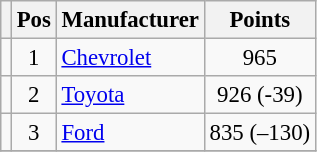<table class="wikitable" style="font-size: 95%;">
<tr>
<th></th>
<th>Pos</th>
<th>Manufacturer</th>
<th>Points</th>
</tr>
<tr>
<td align="left"></td>
<td style="text-align:center;">1</td>
<td><a href='#'>Chevrolet</a></td>
<td style="text-align:center;">965</td>
</tr>
<tr>
<td align="left"></td>
<td style="text-align:center;">2</td>
<td><a href='#'>Toyota</a></td>
<td style="text-align:center;">926 (-39)</td>
</tr>
<tr>
<td align="left"></td>
<td style="text-align:center;">3</td>
<td><a href='#'>Ford</a></td>
<td style="text-align:center;">835 (–130)</td>
</tr>
<tr class="sortbottom">
</tr>
</table>
